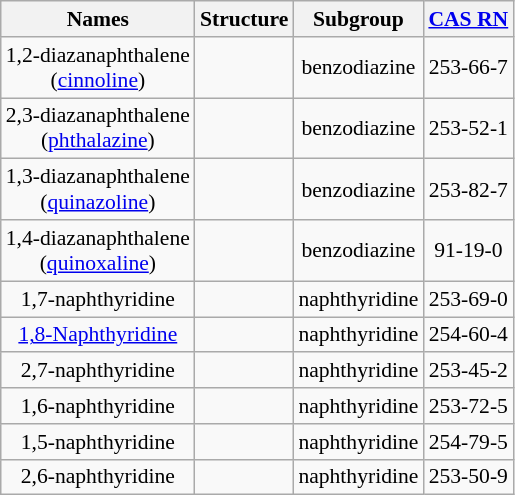<table class="wikitable sortable" style="text-align:center; font-size: 90%">
<tr>
<th>Names</th>
<th class="unsortable">Structure</th>
<th>Subgroup</th>
<th><a href='#'>CAS RN</a></th>
</tr>
<tr>
<td>1,2-diazanaphthalene<br>(<a href='#'>cinnoline</a>)</td>
<td></td>
<td>benzodiazine</td>
<td>253-66-7</td>
</tr>
<tr>
<td>2,3-diazanaphthalene<br>(<a href='#'>phthalazine</a>)</td>
<td></td>
<td>benzodiazine</td>
<td>253-52-1</td>
</tr>
<tr>
<td>1,3-diazanaphthalene<br>(<a href='#'>quinazoline</a>)</td>
<td></td>
<td>benzodiazine</td>
<td>253-82-7</td>
</tr>
<tr>
<td>1,4-diazanaphthalene<br>(<a href='#'>quinoxaline</a>)</td>
<td></td>
<td>benzodiazine</td>
<td>91-19-0</td>
</tr>
<tr>
<td>1,7-naphthyridine<br></td>
<td></td>
<td>naphthyridine</td>
<td>253-69-0</td>
</tr>
<tr>
<td><a href='#'>1,8-Naphthyridine</a><br></td>
<td></td>
<td>naphthyridine</td>
<td>254-60-4</td>
</tr>
<tr>
<td>2,7-naphthyridine<br></td>
<td></td>
<td>naphthyridine</td>
<td>253-45-2</td>
</tr>
<tr>
<td>1,6-naphthyridine<br></td>
<td></td>
<td>naphthyridine</td>
<td>253-72-5</td>
</tr>
<tr>
<td>1,5-naphthyridine<br></td>
<td></td>
<td>naphthyridine</td>
<td>254-79-5</td>
</tr>
<tr>
<td>2,6-naphthyridine<br></td>
<td></td>
<td>naphthyridine</td>
<td>253-50-9</td>
</tr>
</table>
